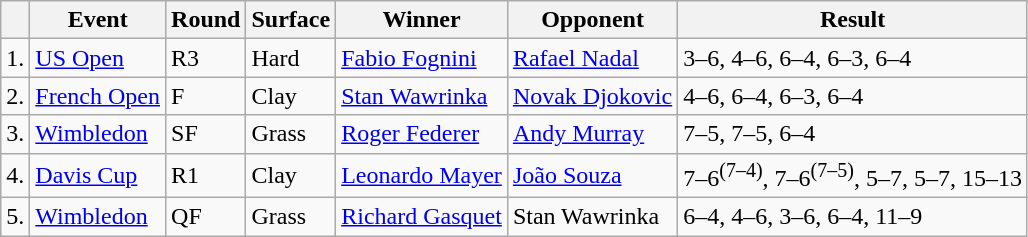<table class=wikitable>
<tr>
<th></th>
<th>Event</th>
<th>Round</th>
<th>Surface</th>
<th>Winner</th>
<th>Opponent</th>
<th>Result</th>
</tr>
<tr>
<td>1.</td>
<td><a href='#'>US Open</a></td>
<td>R3</td>
<td>Hard</td>
<td> <a href='#'>Fabio Fognini</a></td>
<td> <a href='#'>Rafael Nadal</a></td>
<td>3–6, 4–6, 6–4, 6–3, 6–4</td>
</tr>
<tr>
<td>2.</td>
<td><a href='#'>French Open</a></td>
<td>F</td>
<td>Clay</td>
<td> <a href='#'>Stan Wawrinka</a></td>
<td> <a href='#'>Novak Djokovic</a></td>
<td>4–6, 6–4, 6–3, 6–4</td>
</tr>
<tr>
<td>3.</td>
<td><a href='#'>Wimbledon</a></td>
<td>SF</td>
<td>Grass</td>
<td> <a href='#'>Roger Federer</a></td>
<td> <a href='#'>Andy Murray</a></td>
<td>7–5, 7–5, 6–4</td>
</tr>
<tr>
<td>4.</td>
<td><a href='#'>Davis Cup</a></td>
<td>R1</td>
<td>Clay</td>
<td> <a href='#'>Leonardo Mayer</a></td>
<td> <a href='#'>João Souza</a></td>
<td>7–6<sup>(7–4)</sup>, 7–6<sup>(7–5)</sup>, 5–7, 5–7, 15–13</td>
</tr>
<tr>
<td>5.</td>
<td><a href='#'>Wimbledon</a></td>
<td>QF</td>
<td>Grass</td>
<td> <a href='#'>Richard Gasquet</a></td>
<td> Stan Wawrinka</td>
<td>6–4, 4–6, 3–6, 6–4, 11–9</td>
</tr>
</table>
